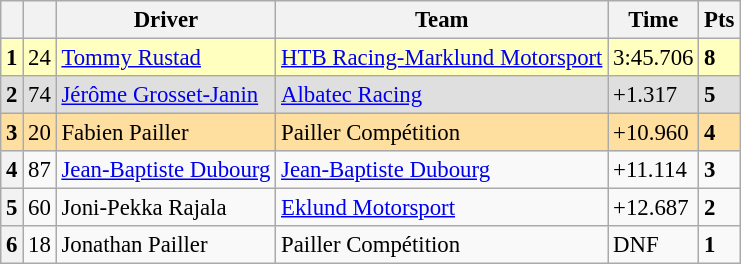<table class=wikitable style="font-size:95%">
<tr>
<th></th>
<th></th>
<th>Driver</th>
<th>Team</th>
<th>Time</th>
<th>Pts</th>
</tr>
<tr>
<th style="background:#ffffbf;">1</th>
<td style="background:#ffffbf;">24</td>
<td style="background:#ffffbf;"> <a href='#'>Tommy Rustad</a></td>
<td style="background:#ffffbf;"><a href='#'>HTB Racing-Marklund Motorsport</a></td>
<td style="background:#ffffbf;">3:45.706</td>
<td style="background:#ffffbf;"><strong>8</strong></td>
</tr>
<tr>
<th style="background:#dfdfdf;">2</th>
<td style="background:#dfdfdf;">74</td>
<td style="background:#dfdfdf;"> <a href='#'>Jérôme Grosset-Janin</a></td>
<td style="background:#dfdfdf;"><a href='#'>Albatec Racing</a></td>
<td style="background:#dfdfdf;">+1.317</td>
<td style="background:#dfdfdf;"><strong>5</strong></td>
</tr>
<tr>
<th style="background:#ffdf9f;">3</th>
<td style="background:#ffdf9f;">20</td>
<td style="background:#ffdf9f;"> Fabien Pailler</td>
<td style="background:#ffdf9f;">Pailler Compétition</td>
<td style="background:#ffdf9f;">+10.960</td>
<td style="background:#ffdf9f;"><strong>4</strong></td>
</tr>
<tr>
<th>4</th>
<td>87</td>
<td> <a href='#'>Jean-Baptiste Dubourg</a></td>
<td><a href='#'>Jean-Baptiste Dubourg</a></td>
<td>+11.114</td>
<td><strong>3</strong></td>
</tr>
<tr>
<th>5</th>
<td>60</td>
<td> Joni-Pekka Rajala</td>
<td><a href='#'>Eklund Motorsport</a></td>
<td>+12.687</td>
<td><strong>2</strong></td>
</tr>
<tr>
<th>6</th>
<td>18</td>
<td> Jonathan Pailler</td>
<td>Pailler Compétition</td>
<td>DNF</td>
<td><strong>1</strong></td>
</tr>
</table>
